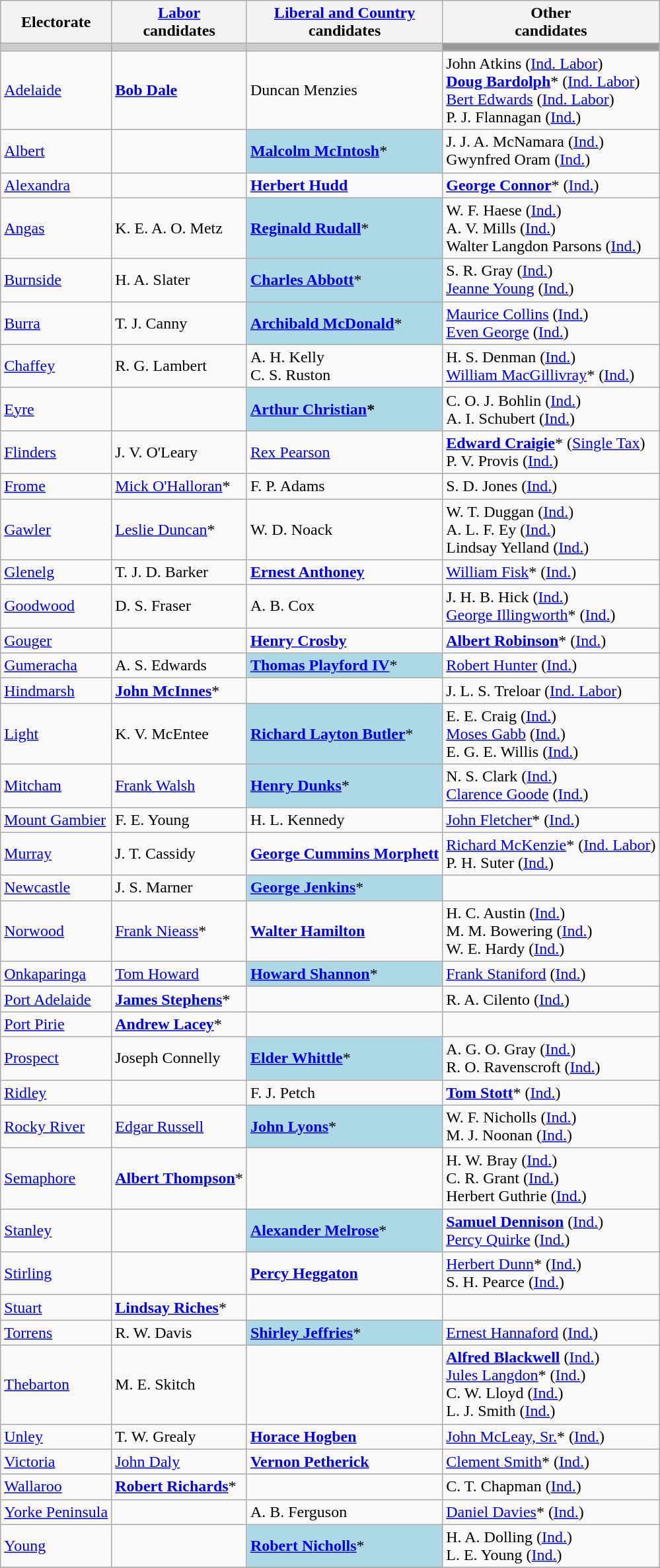<table class="wikitable">
<tr>
<th>Electorate</th>
<th><a href='#'>Labor</a><br> candidates</th>
<th><a href='#'>Liberal and Country</a><br> candidates</th>
<th>Other <br>candidates</th>
</tr>
<tr bgcolor="#cccccc">
<td></td>
<td></td>
<td></td>
<td bgcolor="#999999"></td>
</tr>
<tr>
<td><a href='#'>Adelaide</a></td>
<td><strong><a href='#'>Bob Dale</a></strong></td>
<td>Duncan Menzies</td>
<td>John Atkins (<a href='#'>Ind. Labor</a>)<br> <strong><a href='#'>Doug Bardolph</a></strong>* (<a href='#'>Ind. Labor</a>)<br><a href='#'>Bert Edwards</a> (<a href='#'>Ind. Labor</a>)<br>P. J. Flannagan (<a href='#'>Ind.</a>)</td>
</tr>
<tr>
<td><a href='#'>Albert</a></td>
<td></td>
<td bgcolor=lightblue><strong><a href='#'>Malcolm McIntosh</a></strong>*</td>
<td>J. J. A. McNamara (<a href='#'>Ind.</a>)<br>Gwynfred Oram (<a href='#'>Ind.</a>)</td>
</tr>
<tr>
<td><a href='#'>Alexandra</a></td>
<td></td>
<td><strong><a href='#'>Herbert Hudd</a></strong></td>
<td><strong><a href='#'>George Connor</a></strong>* (<a href='#'>Ind.</a>)</td>
</tr>
<tr>
<td><a href='#'>Angas</a></td>
<td>K. E. A. O. Metz</td>
<td bgcolor=lightblue><strong><a href='#'>Reginald Rudall</a></strong>*</td>
<td>W. F. Haese (<a href='#'>Ind.</a>)<br>A. V. Mills (<a href='#'>Ind.</a>)<br>Walter Langdon Parsons (<a href='#'>Ind.</a>)</td>
</tr>
<tr>
<td><a href='#'>Burnside</a></td>
<td>H. A. Slater</td>
<td bgcolor=lightblue><strong><a href='#'>Charles Abbott</a></strong>*</td>
<td>S. R. Gray (<a href='#'>Ind.</a>)<br><a href='#'>Jeanne Young</a> (<a href='#'>Ind.</a>)</td>
</tr>
<tr>
<td><a href='#'>Burra</a></td>
<td>T. J. Canny</td>
<td bgcolor=lightblue><strong><a href='#'>Archibald McDonald</a></strong>*</td>
<td><a href='#'>Maurice Collins</a> (<a href='#'>Ind.</a>)<br><a href='#'>Even George</a> (<a href='#'>Ind.</a>)</td>
</tr>
<tr>
<td><a href='#'>Chaffey</a></td>
<td>R. G. Lambert</td>
<td>A. H. Kelly<br>C. S. Ruston</td>
<td>H. S. Denman (<a href='#'>Ind.</a>)<br><a href='#'>William MacGillivray</a>* (<a href='#'>Ind.</a>)</td>
</tr>
<tr>
<td><a href='#'>Eyre</a></td>
<td></td>
<td bgcolor=lightblue><strong><a href='#'>Arthur Christian</a>*</strong></td>
<td>C. O. J. Bohlin (<a href='#'>Ind.</a>)<br>A. I. Schubert (<a href='#'>Ind.</a>)</td>
</tr>
<tr>
<td><a href='#'>Flinders</a></td>
<td>J. V. O'Leary</td>
<td><a href='#'>Rex Pearson</a></td>
<td><strong><a href='#'>Edward Craigie</a></strong>* (<a href='#'>Single Tax</a>)<br>P. V. Provis (<a href='#'>Ind.</a>)</td>
</tr>
<tr>
<td><a href='#'>Frome</a></td>
<td><a href='#'>Mick O'Halloran</a>*</td>
<td>F. P. Adams</td>
<td>S. D. Jones (<a href='#'>Ind.</a>)</td>
</tr>
<tr>
<td><a href='#'>Gawler</a></td>
<td><a href='#'>Leslie Duncan</a>*</td>
<td>W. D. Noack</td>
<td>W. T. Duggan (<a href='#'>Ind.</a>)<br>A. L. F. Ey (<a href='#'>Ind.</a>)<br>Lindsay Yelland (<a href='#'>Ind.</a>)</td>
</tr>
<tr>
<td><a href='#'>Glenelg</a></td>
<td>T. J. D. Barker</td>
<td><strong><a href='#'>Ernest Anthoney</a></strong></td>
<td><a href='#'>William Fisk</a>* (<a href='#'>Ind.</a>)</td>
</tr>
<tr>
<td><a href='#'>Goodwood</a></td>
<td>D. S. Fraser</td>
<td>A. B. Cox</td>
<td>J. H. B. Hick (<a href='#'>Ind.</a>)<br><a href='#'>George Illingworth</a>* (<a href='#'>Ind.</a>)</td>
</tr>
<tr>
<td><a href='#'>Gouger</a></td>
<td></td>
<td><strong><a href='#'>Henry Crosby</a></strong></td>
<td><strong><a href='#'>Albert Robinson</a></strong>* (<a href='#'>Ind.</a>)</td>
</tr>
<tr>
<td><a href='#'>Gumeracha</a></td>
<td>A. S. Edwards</td>
<td bgcolor=lightblue><strong><a href='#'>Thomas Playford IV</a></strong>*</td>
<td><a href='#'>Robert Hunter</a> (<a href='#'>Ind.</a>)</td>
</tr>
<tr>
<td><a href='#'>Hindmarsh</a></td>
<td><strong><a href='#'>John McInnes</a></strong>*</td>
<td></td>
<td>J. L. S. Treloar (<a href='#'>Ind. Labor</a>)</td>
</tr>
<tr>
<td><a href='#'>Light</a></td>
<td>K. V. McEntee</td>
<td bgcolor=lightblue><strong><a href='#'>Richard Layton Butler</a></strong>*</td>
<td>E. E. Craig (<a href='#'>Ind.</a>)<br><a href='#'>Moses Gabb</a> (<a href='#'>Ind.</a>)<br>E. G. E. Willis (<a href='#'>Ind.</a>)</td>
</tr>
<tr>
<td><a href='#'>Mitcham</a></td>
<td><a href='#'>Frank Walsh</a></td>
<td bgcolor=lightblue><strong><a href='#'>Henry Dunks</a></strong>*</td>
<td>N. S. Clark (<a href='#'>Ind.</a>)<br><a href='#'>Clarence Goode</a> (<a href='#'>Ind.</a>)</td>
</tr>
<tr>
<td><a href='#'>Mount Gambier</a></td>
<td>F. E. Young</td>
<td>H. L. Kennedy</td>
<td><a href='#'>John Fletcher</a>* (<a href='#'>Ind.</a>)</td>
</tr>
<tr>
<td><a href='#'>Murray</a></td>
<td>J. T. Cassidy</td>
<td><strong><a href='#'>George Cummins Morphett</a></strong></td>
<td><a href='#'>Richard McKenzie</a>* (<a href='#'>Ind. Labor</a>)<br>P. H. Suter (<a href='#'>Ind.</a>)</td>
</tr>
<tr>
<td><a href='#'>Newcastle</a></td>
<td>J. S. Marner</td>
<td bgcolor=lightblue><strong><a href='#'>George Jenkins</a></strong>*</td>
<td></td>
</tr>
<tr>
<td><a href='#'>Norwood</a></td>
<td><a href='#'>Frank Nieass</a>*</td>
<td><strong><a href='#'>Walter Hamilton</a></strong></td>
<td>H. C. Austin (<a href='#'>Ind.</a>)<br>M. M. Bowering (<a href='#'>Ind.</a>)<br>W. E. Hardy (<a href='#'>Ind.</a>)</td>
</tr>
<tr>
<td><a href='#'>Onkaparinga</a></td>
<td><a href='#'>Tom Howard</a></td>
<td bgcolor=lightblue><strong><a href='#'>Howard Shannon</a></strong>*</td>
<td><a href='#'>Frank Staniford</a> (<a href='#'>Ind.</a>)</td>
</tr>
<tr>
<td><a href='#'>Port Adelaide</a></td>
<td><strong><a href='#'>James Stephens</a></strong>*</td>
<td></td>
<td>R. A. Cilento (<a href='#'>Ind.</a>)</td>
</tr>
<tr>
<td><a href='#'>Port Pirie</a></td>
<td><strong><a href='#'>Andrew Lacey</a></strong>*</td>
<td></td>
<td></td>
</tr>
<tr>
<td><a href='#'>Prospect</a></td>
<td>Joseph Connelly</td>
<td bgcolor=lightblue><strong><a href='#'>Elder Whittle</a></strong>*</td>
<td>A. G. O. Gray (<a href='#'>Ind.</a>)<br>R. O. Ravenscroft (<a href='#'>Ind.</a>)</td>
</tr>
<tr>
<td><a href='#'>Ridley</a></td>
<td></td>
<td>F. J. Petch</td>
<td><strong><a href='#'>Tom Stott</a></strong>* (<a href='#'>Ind.</a>)</td>
</tr>
<tr>
<td><a href='#'>Rocky River</a></td>
<td><a href='#'>Edgar Russell</a></td>
<td bgcolor=lightblue><strong><a href='#'>John Lyons</a></strong>*</td>
<td>W. F. Nicholls (<a href='#'>Ind.</a>)<br>M. J. Noonan (<a href='#'>Ind.</a>)</td>
</tr>
<tr>
<td><a href='#'>Semaphore</a></td>
<td><strong><a href='#'>Albert Thompson</a></strong>*</td>
<td></td>
<td>H. W. Bray (<a href='#'>Ind.</a>)<br>C. R. Grant (<a href='#'>Ind.</a>)<br>Herbert Guthrie (<a href='#'>Ind.</a>)</td>
</tr>
<tr>
<td><a href='#'>Stanley</a></td>
<td></td>
<td bgcolor=lightblue><strong><a href='#'>Alexander Melrose</a></strong>*</td>
<td><strong><a href='#'>Samuel Dennison</a></strong> (<a href='#'>Ind.</a>)<br><a href='#'>Percy Quirke</a> (<a href='#'>Ind.</a>)</td>
</tr>
<tr>
<td><a href='#'>Stirling</a></td>
<td></td>
<td><strong><a href='#'>Percy Heggaton</a></strong></td>
<td><a href='#'>Herbert Dunn</a>* (<a href='#'>Ind.</a>)<br>S. H. Pearce (<a href='#'>Ind.</a>)</td>
</tr>
<tr>
<td><a href='#'>Stuart</a></td>
<td><strong><a href='#'>Lindsay Riches</a></strong>*</td>
<td></td>
<td></td>
</tr>
<tr>
<td><a href='#'>Torrens</a></td>
<td>R. W. Davis</td>
<td bgcolor=lightblue><strong><a href='#'>Shirley Jeffries</a></strong>*</td>
<td><a href='#'>Ernest Hannaford</a> (<a href='#'>Ind.</a>)</td>
</tr>
<tr>
<td><a href='#'>Thebarton</a></td>
<td>M. E. Skitch</td>
<td></td>
<td><strong><a href='#'>Alfred Blackwell</a></strong> (<a href='#'>Ind.</a>)<br><a href='#'>Jules Langdon</a>* (<a href='#'>Ind.</a>)<br>C. W. Lloyd (<a href='#'>Ind.</a>)<br>L. J. Smith (<a href='#'>Ind.</a>)</td>
</tr>
<tr>
<td><a href='#'>Unley</a></td>
<td>T. W. Grealy</td>
<td><strong><a href='#'>Horace Hogben</a></strong></td>
<td><a href='#'>John McLeay, Sr.</a>* (<a href='#'>Ind.</a>)</td>
</tr>
<tr>
<td><a href='#'>Victoria</a></td>
<td><a href='#'>John Daly</a></td>
<td><strong><a href='#'>Vernon Petherick</a></strong></td>
<td><a href='#'>Clement Smith</a>* (<a href='#'>Ind.</a>)</td>
</tr>
<tr>
<td><a href='#'>Wallaroo</a></td>
<td><strong><a href='#'>Robert Richards</a></strong>*</td>
<td></td>
<td>C. T. Chapman (<a href='#'>Ind.</a>)</td>
</tr>
<tr>
<td><a href='#'>Yorke Peninsula</a></td>
<td></td>
<td>A. B. Ferguson</td>
<td><a href='#'>Daniel Davies</a>* (<a href='#'>Ind.</a>)</td>
</tr>
<tr>
<td><a href='#'>Young</a></td>
<td></td>
<td bgcolor=lightblue><strong><a href='#'>Robert Nicholls</a></strong>*</td>
<td>H. A. Dolling (<a href='#'>Ind.</a>)<br>L. E. Young (<a href='#'>Ind.</a>)</td>
</tr>
<tr>
</tr>
</table>
